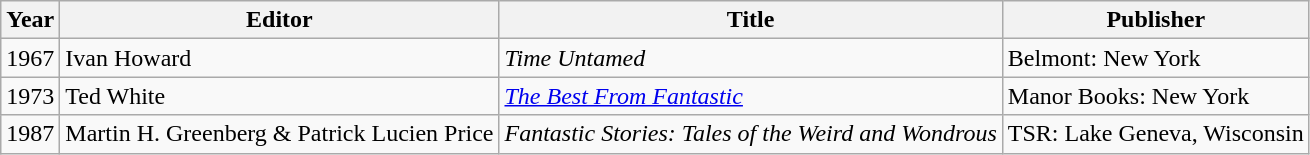<table class="wikitable">
<tr>
<th>Year</th>
<th>Editor</th>
<th>Title</th>
<th>Publisher</th>
</tr>
<tr>
<td>1967</td>
<td>Ivan Howard</td>
<td><em>Time Untamed</em></td>
<td>Belmont: New York</td>
</tr>
<tr>
<td>1973</td>
<td>Ted White</td>
<td><em><a href='#'>The Best From Fantastic</a></em></td>
<td>Manor Books: New York</td>
</tr>
<tr>
<td>1987</td>
<td>Martin H. Greenberg & Patrick Lucien Price</td>
<td><em>Fantastic Stories: Tales of the Weird and Wondrous</em></td>
<td>TSR: Lake Geneva, Wisconsin</td>
</tr>
</table>
